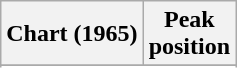<table class="wikitable plainrowheaders sortable" style="text-align:center;">
<tr>
<th scope="col">Chart (1965)</th>
<th scope="col">Peak<br>position</th>
</tr>
<tr>
</tr>
<tr>
</tr>
<tr>
</tr>
</table>
